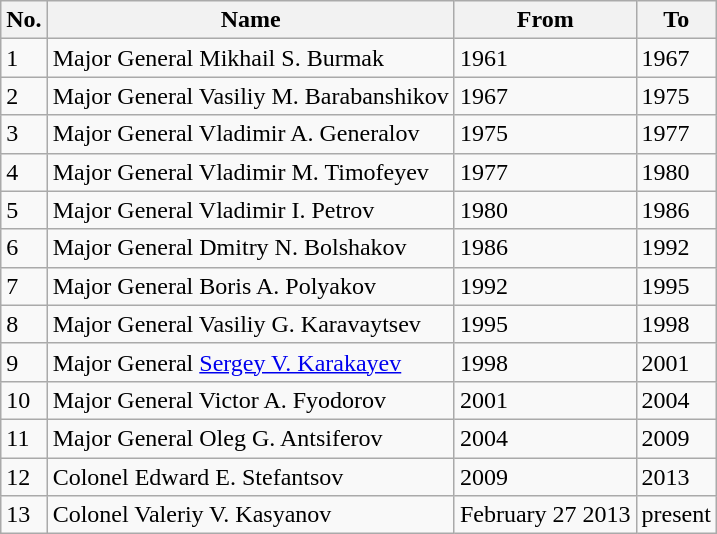<table class="wikitable">
<tr>
<th>No.</th>
<th>Name</th>
<th>From</th>
<th>To</th>
</tr>
<tr>
<td>1</td>
<td>Major General Mikhail S. Burmak</td>
<td>1961</td>
<td>1967</td>
</tr>
<tr>
<td>2</td>
<td>Major General Vasiliy M. Barabanshikov</td>
<td>1967</td>
<td>1975</td>
</tr>
<tr>
<td>3</td>
<td>Major General Vladimir A. Generalov</td>
<td>1975</td>
<td>1977</td>
</tr>
<tr>
<td>4</td>
<td>Major General Vladimir M. Timofeyev</td>
<td>1977</td>
<td>1980</td>
</tr>
<tr>
<td>5</td>
<td>Major General Vladimir I. Petrov</td>
<td>1980</td>
<td>1986</td>
</tr>
<tr>
<td>6</td>
<td>Major General Dmitry N. Bolshakov</td>
<td>1986</td>
<td>1992</td>
</tr>
<tr>
<td>7</td>
<td>Major General Boris A. Polyakov</td>
<td>1992</td>
<td>1995</td>
</tr>
<tr>
<td>8</td>
<td>Major General Vasiliy G. Karavaytsev</td>
<td>1995</td>
<td>1998</td>
</tr>
<tr>
<td>9</td>
<td>Major General <a href='#'>Sergey V. Karakayev</a></td>
<td>1998</td>
<td>2001</td>
</tr>
<tr>
<td>10</td>
<td>Major General Victor A. Fyodorov</td>
<td>2001</td>
<td>2004</td>
</tr>
<tr>
<td>11</td>
<td>Major General Oleg G. Antsiferov</td>
<td>2004</td>
<td>2009</td>
</tr>
<tr>
<td>12</td>
<td>Colonel Edward E. Stefantsov</td>
<td>2009</td>
<td>2013</td>
</tr>
<tr>
<td>13</td>
<td>Colonel Valeriy V. Kasyanov</td>
<td>February 27 2013</td>
<td>present</td>
</tr>
</table>
